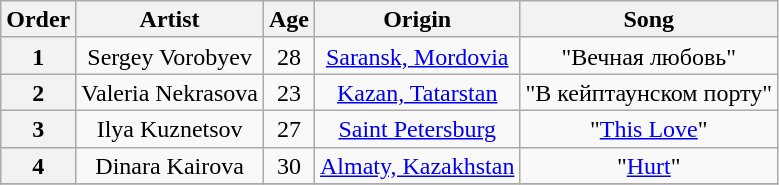<table class="wikitable" style="text-align:center; line-height:17px;">
<tr>
<th scope="col">Order</th>
<th scope="col">Artist</th>
<th scope="col">Age</th>
<th scope="col">Origin</th>
<th scope="col">Song</th>
</tr>
<tr>
<th>1</th>
<td>Sergey Vorobyev</td>
<td>28</td>
<td><a href='#'>Saransk, Mordovia</a></td>
<td>"Вечная любовь"</td>
</tr>
<tr>
<th>2</th>
<td>Valeria Nekrasova</td>
<td>23</td>
<td><a href='#'>Kazan, Tatarstan</a></td>
<td>"В кейптаунском порту"</td>
</tr>
<tr>
<th>3</th>
<td>Ilya Kuznetsov</td>
<td>27</td>
<td><a href='#'>Saint Petersburg</a></td>
<td>"<a href='#'>This Love</a>"</td>
</tr>
<tr>
<th>4</th>
<td>Dinara Kairova</td>
<td>30</td>
<td><a href='#'>Almaty, Kazakhstan</a></td>
<td>"<a href='#'>Hurt</a>"</td>
</tr>
<tr>
</tr>
</table>
